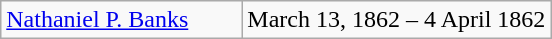<table class="wikitable">
<tr>
<td><a href='#'>Nathaniel P. Banks</a>        </td>
<td>March 13, 1862 – 4 April 1862</td>
</tr>
</table>
